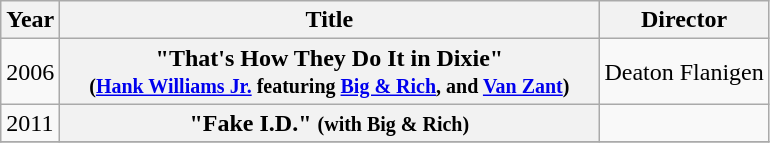<table class="wikitable plainrowheaders">
<tr>
<th>Year</th>
<th style="width:22em;">Title</th>
<th>Director</th>
</tr>
<tr>
<td>2006</td>
<th scope="row">"That's How They Do It in Dixie"<br><small>(<a href='#'>Hank Williams Jr.</a> featuring <a href='#'>Big & Rich</a>, and <a href='#'>Van Zant</a>)</small></th>
<td>Deaton Flanigen</td>
</tr>
<tr>
<td>2011</td>
<th scope="row">"Fake I.D." <small>(with Big & Rich)</small></th>
<td></td>
</tr>
<tr>
</tr>
</table>
